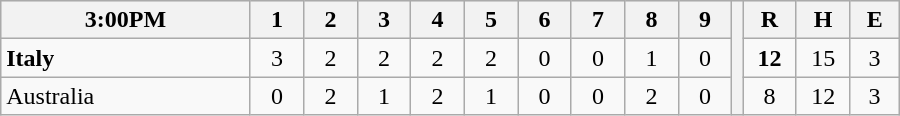<table border=1 cellspacing=0 width=600 style="margin-left:3em;" class="wikitable">
<tr style="text-align:center; background-color:#e6e6e6;">
<th align=left width=28%>3:00PM</th>
<th width=6%>1</th>
<th width=6%>2</th>
<th width=6%>3</th>
<th width=6%>4</th>
<th width=6%>5</th>
<th width=6%>6</th>
<th width=6%>7</th>
<th width=6%>8</th>
<th width=6%>9</th>
<th rowspan="3" width=0.5%></th>
<th width=6%>R</th>
<th width=6%>H</th>
<th width=6%>E</th>
</tr>
<tr style="text-align:center;">
<td align=left> <strong>Italy</strong></td>
<td>3</td>
<td>2</td>
<td>2</td>
<td>2</td>
<td>2</td>
<td>0</td>
<td>0</td>
<td>1</td>
<td>0</td>
<td><strong>12</strong></td>
<td>15</td>
<td>3</td>
</tr>
<tr style="text-align:center;">
<td align=left> Australia</td>
<td>0</td>
<td>2</td>
<td>1</td>
<td>2</td>
<td>1</td>
<td>0</td>
<td>0</td>
<td>2</td>
<td>0</td>
<td>8</td>
<td>12</td>
<td>3</td>
</tr>
</table>
